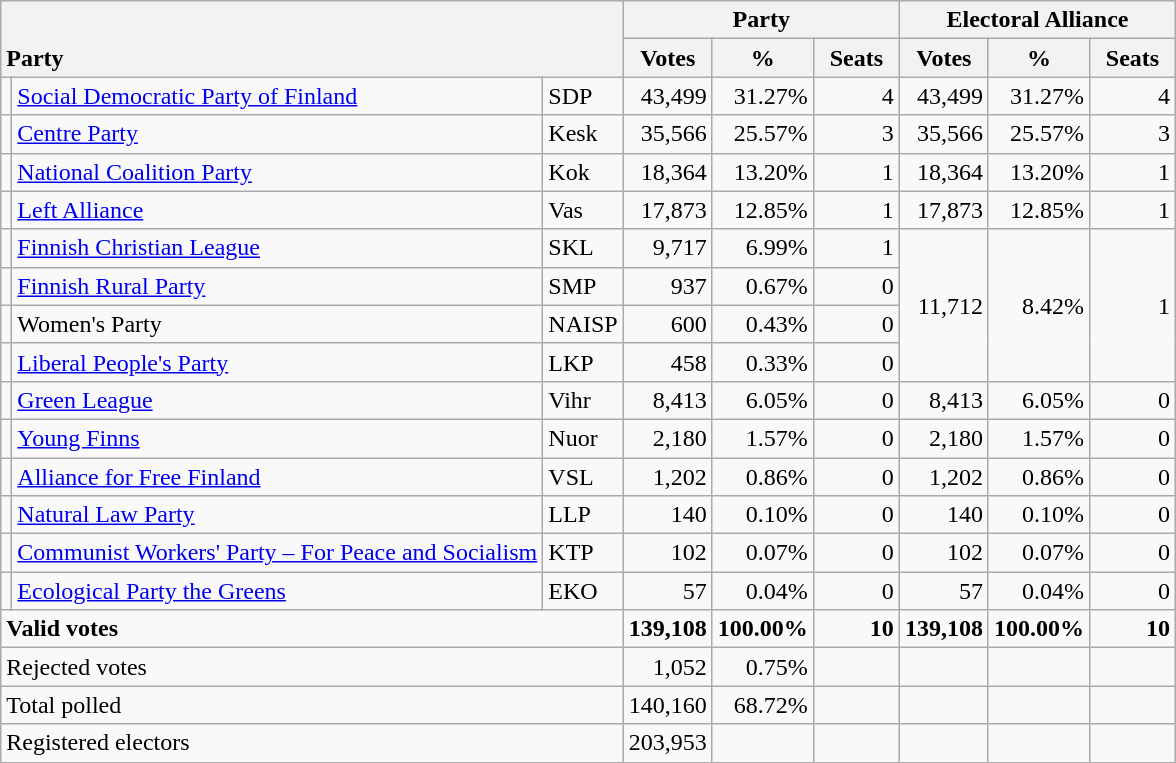<table class="wikitable" border="1" style="text-align:right;">
<tr>
<th style="text-align:left;" valign=bottom rowspan=2 colspan=3>Party</th>
<th colspan=3>Party</th>
<th colspan=3>Electoral Alliance</th>
</tr>
<tr>
<th align=center valign=bottom width="50">Votes</th>
<th align=center valign=bottom width="50">%</th>
<th align=center valign=bottom width="50">Seats</th>
<th align=center valign=bottom width="50">Votes</th>
<th align=center valign=bottom width="50">%</th>
<th align=center valign=bottom width="50">Seats</th>
</tr>
<tr>
<td></td>
<td align=left style="white-space: nowrap;"><a href='#'>Social Democratic Party of Finland</a></td>
<td align=left>SDP</td>
<td>43,499</td>
<td>31.27%</td>
<td>4</td>
<td>43,499</td>
<td>31.27%</td>
<td>4</td>
</tr>
<tr>
<td></td>
<td align=left><a href='#'>Centre Party</a></td>
<td align=left>Kesk</td>
<td>35,566</td>
<td>25.57%</td>
<td>3</td>
<td>35,566</td>
<td>25.57%</td>
<td>3</td>
</tr>
<tr>
<td></td>
<td align=left><a href='#'>National Coalition Party</a></td>
<td align=left>Kok</td>
<td>18,364</td>
<td>13.20%</td>
<td>1</td>
<td>18,364</td>
<td>13.20%</td>
<td>1</td>
</tr>
<tr>
<td></td>
<td align=left><a href='#'>Left Alliance</a></td>
<td align=left>Vas</td>
<td>17,873</td>
<td>12.85%</td>
<td>1</td>
<td>17,873</td>
<td>12.85%</td>
<td>1</td>
</tr>
<tr>
<td></td>
<td align=left><a href='#'>Finnish Christian League</a></td>
<td align=left>SKL</td>
<td>9,717</td>
<td>6.99%</td>
<td>1</td>
<td rowspan=4>11,712</td>
<td rowspan=4>8.42%</td>
<td rowspan=4>1</td>
</tr>
<tr>
<td></td>
<td align=left><a href='#'>Finnish Rural Party</a></td>
<td align=left>SMP</td>
<td>937</td>
<td>0.67%</td>
<td>0</td>
</tr>
<tr>
<td></td>
<td align=left>Women's Party</td>
<td align=left>NAISP</td>
<td>600</td>
<td>0.43%</td>
<td>0</td>
</tr>
<tr>
<td></td>
<td align=left><a href='#'>Liberal People's Party</a></td>
<td align=left>LKP</td>
<td>458</td>
<td>0.33%</td>
<td>0</td>
</tr>
<tr>
<td></td>
<td align=left><a href='#'>Green League</a></td>
<td align=left>Vihr</td>
<td>8,413</td>
<td>6.05%</td>
<td>0</td>
<td>8,413</td>
<td>6.05%</td>
<td>0</td>
</tr>
<tr>
<td></td>
<td align=left><a href='#'>Young Finns</a></td>
<td align=left>Nuor</td>
<td>2,180</td>
<td>1.57%</td>
<td>0</td>
<td>2,180</td>
<td>1.57%</td>
<td>0</td>
</tr>
<tr>
<td></td>
<td align=left><a href='#'>Alliance for Free Finland</a></td>
<td align=left>VSL</td>
<td>1,202</td>
<td>0.86%</td>
<td>0</td>
<td>1,202</td>
<td>0.86%</td>
<td>0</td>
</tr>
<tr>
<td></td>
<td align=left><a href='#'>Natural Law Party</a></td>
<td align=left>LLP</td>
<td>140</td>
<td>0.10%</td>
<td>0</td>
<td>140</td>
<td>0.10%</td>
<td>0</td>
</tr>
<tr>
<td></td>
<td align=left><a href='#'>Communist Workers' Party – For Peace and Socialism</a></td>
<td align=left>KTP</td>
<td>102</td>
<td>0.07%</td>
<td>0</td>
<td>102</td>
<td>0.07%</td>
<td>0</td>
</tr>
<tr>
<td></td>
<td align=left><a href='#'>Ecological Party the Greens</a></td>
<td align=left>EKO</td>
<td>57</td>
<td>0.04%</td>
<td>0</td>
<td>57</td>
<td>0.04%</td>
<td>0</td>
</tr>
<tr style="font-weight:bold">
<td align=left colspan=3>Valid votes</td>
<td>139,108</td>
<td>100.00%</td>
<td>10</td>
<td>139,108</td>
<td>100.00%</td>
<td>10</td>
</tr>
<tr>
<td align=left colspan=3>Rejected votes</td>
<td>1,052</td>
<td>0.75%</td>
<td></td>
<td></td>
<td></td>
<td></td>
</tr>
<tr>
<td align=left colspan=3>Total polled</td>
<td>140,160</td>
<td>68.72%</td>
<td></td>
<td></td>
<td></td>
<td></td>
</tr>
<tr>
<td align=left colspan=3>Registered electors</td>
<td>203,953</td>
<td></td>
<td></td>
<td></td>
<td></td>
<td></td>
</tr>
</table>
